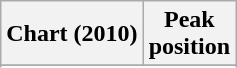<table class="wikitable sortable plainrowheaders">
<tr>
<th align="center">Chart (2010)</th>
<th align="center">Peak<br>position</th>
</tr>
<tr>
</tr>
<tr>
</tr>
<tr>
</tr>
</table>
